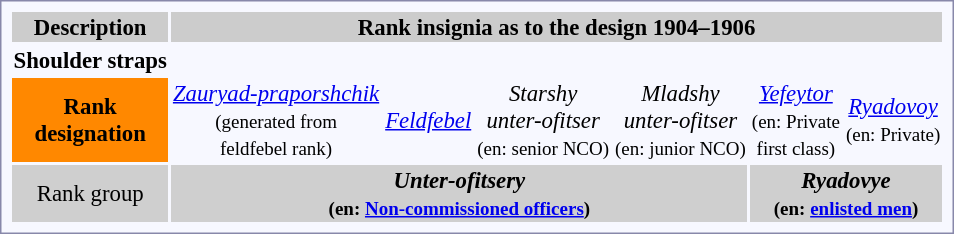<table style="border:1px solid #8888aa; background-color:#f7f8ff; padding:5px; font-size:95%; margin: 12px 12px 12px 12px;">
<tr bgcolor="#CCCCCC">
<th>Description</th>
<th colspan=9>Rank insignia as to the design 1904–1906</th>
</tr>
<tr align="center">
<th>Shoulder straps</th>
<th></th>
<th></th>
<th></th>
<th></th>
<th></th>
<th></th>
</tr>
<tr align="center">
<th style="background:#ff8800; color:black;">Rank<br>designation</th>
<td><em><a href='#'>Zauryad-praporshchik</a></em><br><small>(generated from <br>feldfebel rank)</small></td>
<td><em><a href='#'>Feldfebel</a></em></td>
<td><em>Starshy<br>unter-оfitser</em> <br><small>(en: senior NCO)</small></td>
<td><em>Мladshy <br>unter-оfitser</em> <br><small>(en: junior NCO)</small></td>
<td><em><a href='#'>Yefeytor</a></em> <br><small>(en: Private <br>first class)</small></td>
<td><em><a href='#'>Ryadovoy</a></em> <br><small>(en: Private)</small></td>
</tr>
<tr align="center" style="background:#cfcfcf;">
<td>Rank group</td>
<th colspan=4><em>Unter-ofitsery</em> <br><small>(en: <a href='#'>Non-commissioned officers</a>)</small></th>
<th colspan=2><em>Ryadovye</em> <br><small>(en: <a href='#'>enlisted men</a>)</small></th>
</tr>
</table>
